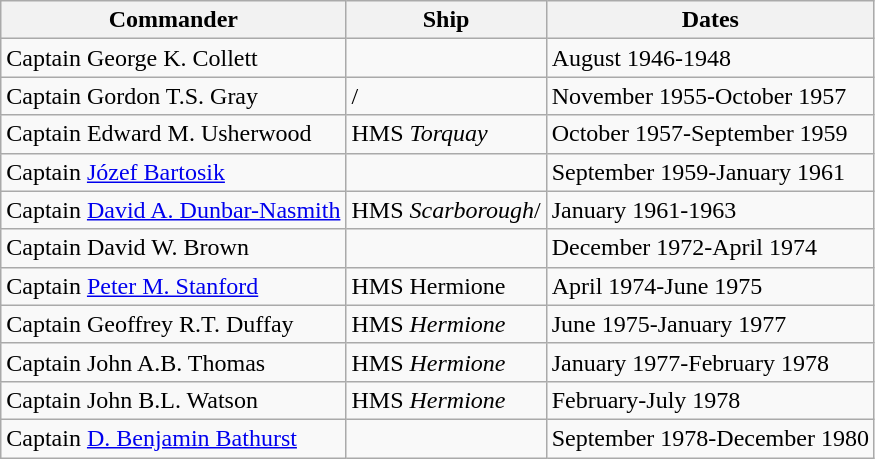<table class="wikitable">
<tr>
<th>Commander</th>
<th>Ship</th>
<th>Dates</th>
</tr>
<tr>
<td>Captain George K. Collett</td>
<td></td>
<td>August 1946-1948</td>
</tr>
<tr>
<td>Captain Gordon T.S. Gray</td>
<td>/</td>
<td>November 1955-October 1957</td>
</tr>
<tr>
<td>Captain Edward M. Usherwood</td>
<td>HMS <em>Torquay</em></td>
<td>October 1957-September 1959</td>
</tr>
<tr>
<td>Captain <a href='#'>Józef Bartosik</a></td>
<td></td>
<td>September 1959-January 1961</td>
</tr>
<tr>
<td>Captain <a href='#'>David A. Dunbar-Nasmith</a></td>
<td>HMS <em>Scarborough</em>/</td>
<td>January 1961-1963</td>
</tr>
<tr>
<td>Captain David W. Brown</td>
<td></td>
<td>December 1972-April 1974</td>
</tr>
<tr>
<td>Captain <a href='#'>Peter M. Stanford</a></td>
<td>HMS Hermione</td>
<td>April 1974-June 1975</td>
</tr>
<tr>
<td>Captain Geoffrey R.T. Duffay</td>
<td>HMS <em>Hermione</em></td>
<td>June 1975-January 1977</td>
</tr>
<tr>
<td>Captain John A.B. Thomas</td>
<td>HMS <em>Hermione</em></td>
<td>January 1977-February 1978</td>
</tr>
<tr>
<td>Captain John B.L. Watson</td>
<td>HMS <em>Hermione</em></td>
<td>February-July 1978</td>
</tr>
<tr>
<td>Captain <a href='#'>D. Benjamin Bathurst</a></td>
<td></td>
<td>September 1978-December 1980</td>
</tr>
</table>
